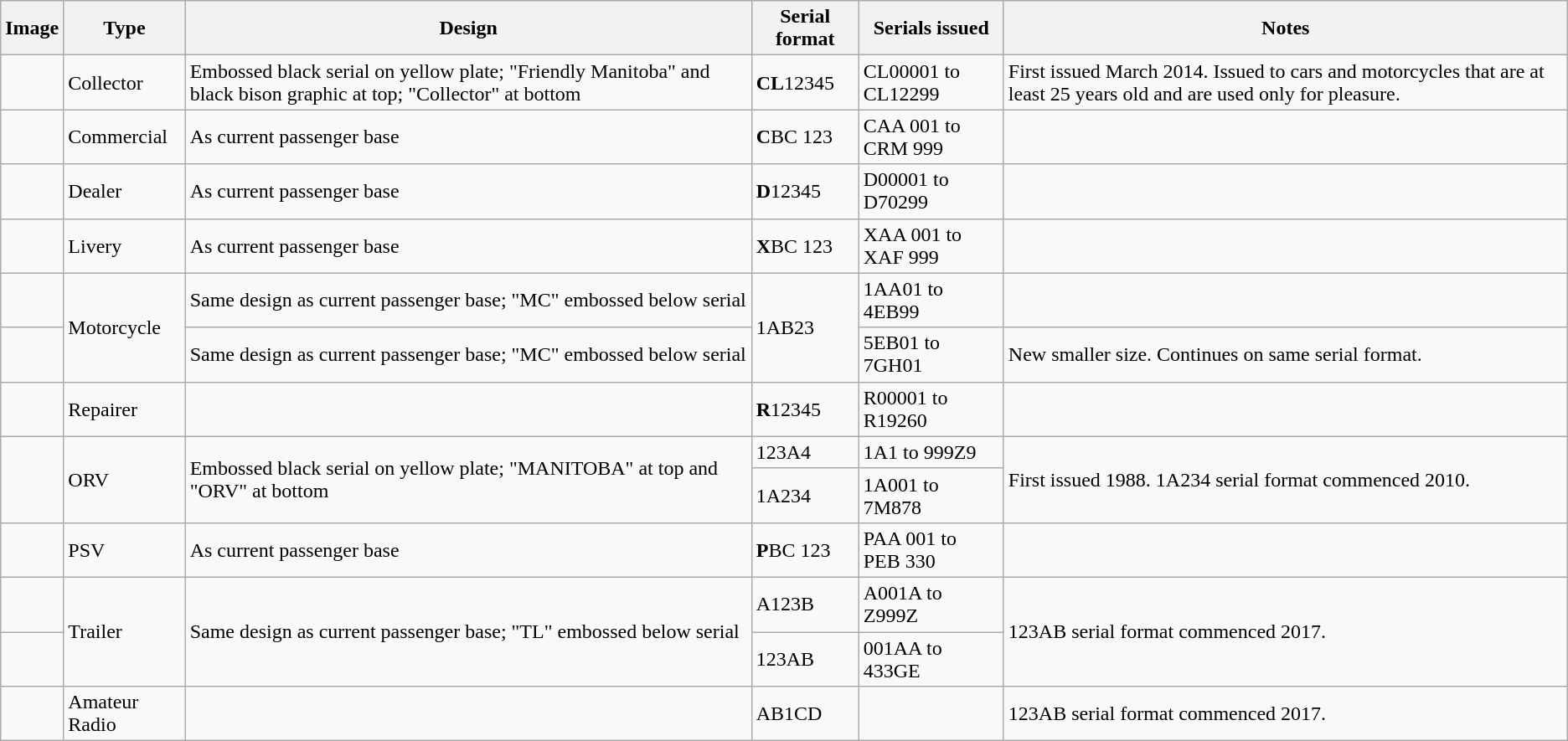<table class="wikitable">
<tr>
<th>Image</th>
<th>Type</th>
<th>Design</th>
<th>Serial format</th>
<th>Serials issued</th>
<th>Notes</th>
</tr>
<tr>
<td></td>
<td>Collector</td>
<td>Embossed black serial on yellow plate; "Friendly Manitoba" and black bison graphic at top; "Collector" at bottom</td>
<td><strong>CL</strong>12345</td>
<td>CL00001 to CL12299 </td>
<td>First issued March 2014. Issued to cars and motorcycles that are at least 25 years old and are used only for pleasure.</td>
</tr>
<tr>
<td></td>
<td>Commercial</td>
<td>As current passenger base</td>
<td><strong>C</strong>BC 123</td>
<td>CAA 001 to CRM 999 </td>
<td></td>
</tr>
<tr>
<td></td>
<td>Dealer</td>
<td>As current passenger base</td>
<td><strong>D</strong>12345</td>
<td>D00001 to D70299 </td>
<td></td>
</tr>
<tr>
<td></td>
<td>Livery</td>
<td>As current passenger base</td>
<td><strong>X</strong>BC 123</td>
<td>XAA 001 to XAF 999 </td>
<td></td>
</tr>
<tr>
<td></td>
<td rowspan="2">Motorcycle</td>
<td>Same design as current passenger base; "MC" embossed below serial</td>
<td rowspan="2">1AB23</td>
<td>1AA01 to 4EB99 </td>
<td></td>
</tr>
<tr>
<td></td>
<td>Same design as current passenger base; "MC" embossed below serial</td>
<td>5EB01 to 7GH01 </td>
<td>New smaller size. Continues on same serial format.</td>
</tr>
<tr>
<td></td>
<td>Repairer</td>
<td></td>
<td><strong>R</strong>12345</td>
<td>R00001 to R19260 </td>
<td></td>
</tr>
<tr>
<td rowspan="2"></td>
<td rowspan="2">ORV</td>
<td rowspan="2">Embossed black serial on yellow plate; "MANITOBA" at top and "ORV" at bottom</td>
<td>123A4</td>
<td>1A1 to 999Z9</td>
<td rowspan="2">First issued 1988. 1A234 serial format commenced 2010.</td>
</tr>
<tr>
<td>1A234</td>
<td>1A001 to 7M878 </td>
</tr>
<tr>
<td></td>
<td>PSV</td>
<td>As current passenger base</td>
<td><strong>P</strong>BC 123</td>
<td>PAA 001 to PEB 330 </td>
<td></td>
</tr>
<tr>
<td></td>
<td rowspan="2">Trailer</td>
<td rowspan="2">Same design as current passenger base; "TL" embossed below serial</td>
<td>A123B</td>
<td>A001A to Z999Z</td>
<td rowspan="2">123AB serial format commenced 2017.</td>
</tr>
<tr>
<td></td>
<td>123AB</td>
<td>001AA to 433GE </td>
</tr>
<tr>
<td rowspan="2"></td>
<td rowspan="2">Amateur Radio</td>
<td rowspan="2"></td>
<td>AB1CD</td>
<td></td>
<td>123AB serial format commenced 2017.</td>
</tr>
</table>
